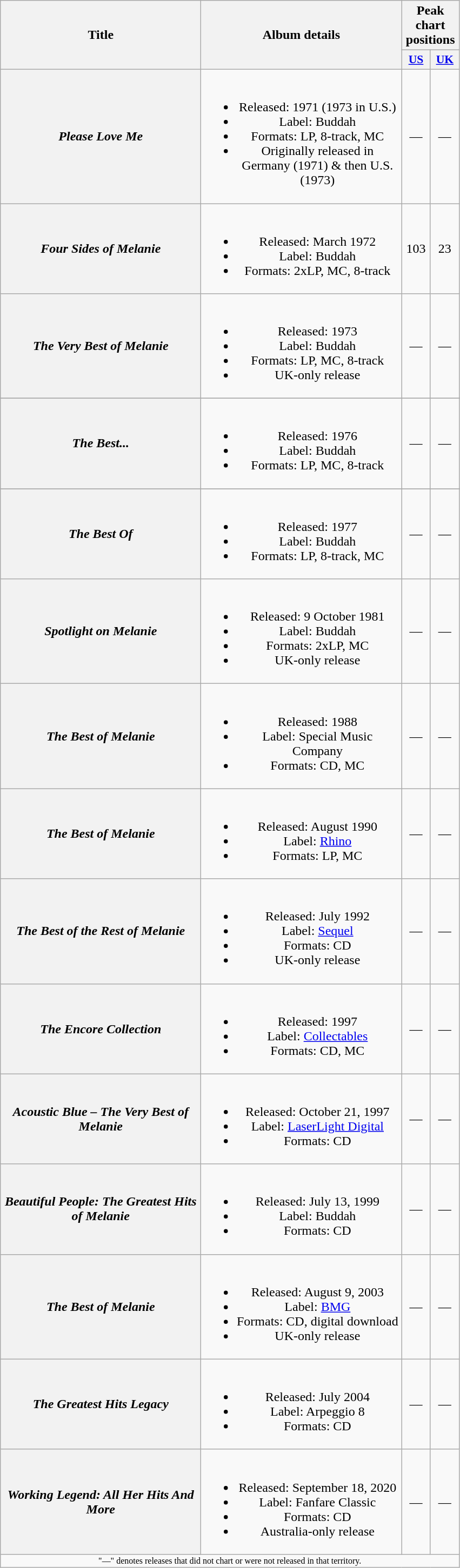<table class="wikitable plainrowheaders" style="text-align:center;">
<tr>
<th rowspan="2" scope="col" style="width:15em;">Title</th>
<th rowspan="2" scope="col" style="width:15em;">Album details</th>
<th colspan="2">Peak chart<br>positions</th>
</tr>
<tr>
<th scope="col" style="width:2em;font-size:90%;"><a href='#'>US</a><br></th>
<th scope="col" style="width:2em;font-size:90%;"><a href='#'>UK</a><br></th>
</tr>
<tr>
<th scope="row"><em>Please Love Me</em></th>
<td><br><ul><li>Released: 1971 (1973 in U.S.)</li><li>Label: Buddah</li><li>Formats: LP, 8-track, MC</li><li>Originally released in Germany (1971) & then U.S. (1973)</li></ul></td>
<td>—</td>
<td>—</td>
</tr>
<tr>
<th scope="row"><em>Four Sides of Melanie</em></th>
<td><br><ul><li>Released: March 1972</li><li>Label: Buddah</li><li>Formats: 2xLP, MC, 8-track</li></ul></td>
<td>103</td>
<td>23</td>
</tr>
<tr>
<th scope="row"><em>The Very Best of Melanie</em></th>
<td><br><ul><li>Released: 1973</li><li>Label: Buddah</li><li>Formats: LP, MC, 8-track</li><li>UK-only release</li></ul></td>
<td>—</td>
<td>—</td>
</tr>
<tr>
</tr>
<tr>
<th scope="row"><em>The Best...</em></th>
<td><br><ul><li>Released: 1976</li><li>Label: Buddah</li><li>Formats: LP, MC, 8-track</li></ul></td>
<td>—</td>
<td>—</td>
</tr>
<tr>
</tr>
<tr>
<th scope="row"><em>The Best Of</em></th>
<td><br><ul><li>Released: 1977</li><li>Label: Buddah</li><li>Formats: LP, 8-track, MC</li></ul></td>
<td>—</td>
<td>—</td>
</tr>
<tr>
<th scope="row"><em>Spotlight on Melanie</em></th>
<td><br><ul><li>Released: 9 October 1981</li><li>Label: Buddah</li><li>Formats: 2xLP, MC</li><li>UK-only release</li></ul></td>
<td>—</td>
<td>—</td>
</tr>
<tr>
<th scope="row"><em>The Best of Melanie</em></th>
<td><br><ul><li>Released: 1988</li><li>Label: Special Music Company</li><li>Formats: CD, MC</li></ul></td>
<td>—</td>
<td>—</td>
</tr>
<tr>
<th scope="row"><em>The Best of Melanie</em></th>
<td><br><ul><li>Released: August 1990</li><li>Label: <a href='#'>Rhino</a></li><li>Formats: LP, MC</li></ul></td>
<td>—</td>
<td>—</td>
</tr>
<tr>
<th scope="row"><em>The Best of the Rest of Melanie</em></th>
<td><br><ul><li>Released: July 1992</li><li>Label: <a href='#'>Sequel</a></li><li>Formats: CD</li><li>UK-only release</li></ul></td>
<td>—</td>
<td>—</td>
</tr>
<tr>
<th scope="row"><em>The Encore Collection</em></th>
<td><br><ul><li>Released: 1997</li><li>Label: <a href='#'>Collectables</a></li><li>Formats: CD, MC</li></ul></td>
<td>—</td>
<td>—</td>
</tr>
<tr>
<th scope="row"><em>Acoustic Blue – The Very Best of Melanie</em></th>
<td><br><ul><li>Released: October 21, 1997</li><li>Label: <a href='#'>LaserLight Digital</a></li><li>Formats: CD</li></ul></td>
<td>—</td>
<td>—</td>
</tr>
<tr>
<th scope="row"><em>Beautiful People: The Greatest Hits of Melanie</em></th>
<td><br><ul><li>Released: July 13, 1999</li><li>Label: Buddah</li><li>Formats: CD</li></ul></td>
<td>—</td>
<td>—</td>
</tr>
<tr>
<th scope="row"><em>The Best of Melanie</em></th>
<td><br><ul><li>Released: August 9, 2003</li><li>Label: <a href='#'>BMG</a></li><li>Formats: CD, digital download</li><li>UK-only release</li></ul></td>
<td>—</td>
<td>—</td>
</tr>
<tr>
<th scope="row"><em>The Greatest Hits Legacy</em></th>
<td><br><ul><li>Released: July 2004</li><li>Label: Arpeggio 8</li><li>Formats: CD</li></ul></td>
<td>—</td>
<td>—</td>
</tr>
<tr>
<th scope="row"><em>Working Legend: All Her Hits And More</em></th>
<td><br><ul><li>Released: September 18, 2020</li><li>Label: Fanfare Classic</li><li>Formats: CD</li><li>Australia-only release</li></ul></td>
<td>—</td>
<td>—</td>
</tr>
<tr>
<td colspan="4" style="font-size:8pt">"—" denotes releases that did not chart or were not released in that territory.</td>
</tr>
</table>
